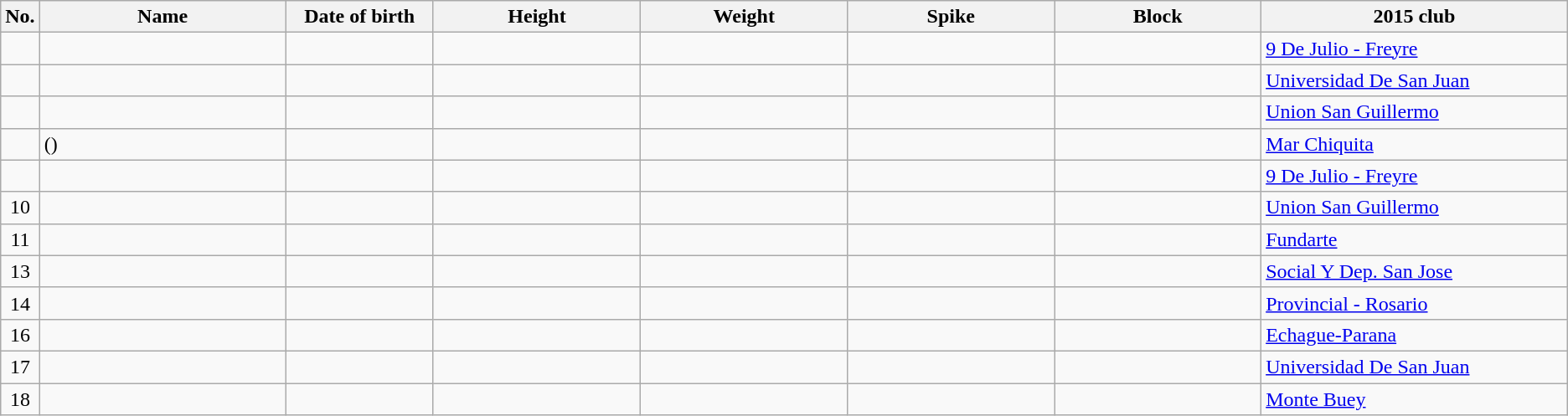<table class="wikitable sortable" style="text-align:center;">
<tr>
<th>No.</th>
<th style="width:12em">Name</th>
<th style="width:7em">Date of birth</th>
<th style="width:10em">Height</th>
<th style="width:10em">Weight</th>
<th style="width:10em">Spike</th>
<th style="width:10em">Block</th>
<th style="width:15em">2015 club</th>
</tr>
<tr>
<td></td>
<td align=left></td>
<td align=right></td>
<td></td>
<td></td>
<td></td>
<td></td>
<td align=left> <a href='#'>9 De Julio - Freyre</a></td>
</tr>
<tr>
<td></td>
<td align=left></td>
<td align=right></td>
<td></td>
<td></td>
<td></td>
<td></td>
<td align=left> <a href='#'>Universidad De San Juan</a></td>
</tr>
<tr>
<td></td>
<td align=left></td>
<td align=right></td>
<td></td>
<td></td>
<td></td>
<td></td>
<td align=left> <a href='#'>Union San Guillermo</a></td>
</tr>
<tr>
<td></td>
<td align=left> ()</td>
<td align=right></td>
<td></td>
<td></td>
<td></td>
<td></td>
<td align=left> <a href='#'>Mar Chiquita</a></td>
</tr>
<tr>
<td></td>
<td align=left></td>
<td align=right></td>
<td></td>
<td></td>
<td></td>
<td></td>
<td align=left> <a href='#'>9 De Julio - Freyre</a></td>
</tr>
<tr>
<td>10</td>
<td align=left></td>
<td align=right></td>
<td></td>
<td></td>
<td></td>
<td></td>
<td align=left> <a href='#'>Union San Guillermo</a></td>
</tr>
<tr>
<td>11</td>
<td align=left></td>
<td align=right></td>
<td></td>
<td></td>
<td></td>
<td></td>
<td align=left> <a href='#'>Fundarte</a></td>
</tr>
<tr>
<td>13</td>
<td align=left></td>
<td align=right></td>
<td></td>
<td></td>
<td></td>
<td></td>
<td align=left> <a href='#'>Social Y Dep. San Jose</a></td>
</tr>
<tr>
<td>14</td>
<td align=left></td>
<td align=right></td>
<td></td>
<td></td>
<td></td>
<td></td>
<td align=left> <a href='#'>Provincial - Rosario</a></td>
</tr>
<tr>
<td>16</td>
<td align=left></td>
<td align=right></td>
<td></td>
<td></td>
<td></td>
<td></td>
<td align=left> <a href='#'>Echague-Parana</a></td>
</tr>
<tr>
<td>17</td>
<td align=left></td>
<td align=right></td>
<td></td>
<td></td>
<td></td>
<td></td>
<td align=left> <a href='#'>Universidad De San Juan</a></td>
</tr>
<tr>
<td>18</td>
<td align=left></td>
<td align=right></td>
<td></td>
<td></td>
<td></td>
<td></td>
<td align=left> <a href='#'>Monte Buey</a></td>
</tr>
</table>
